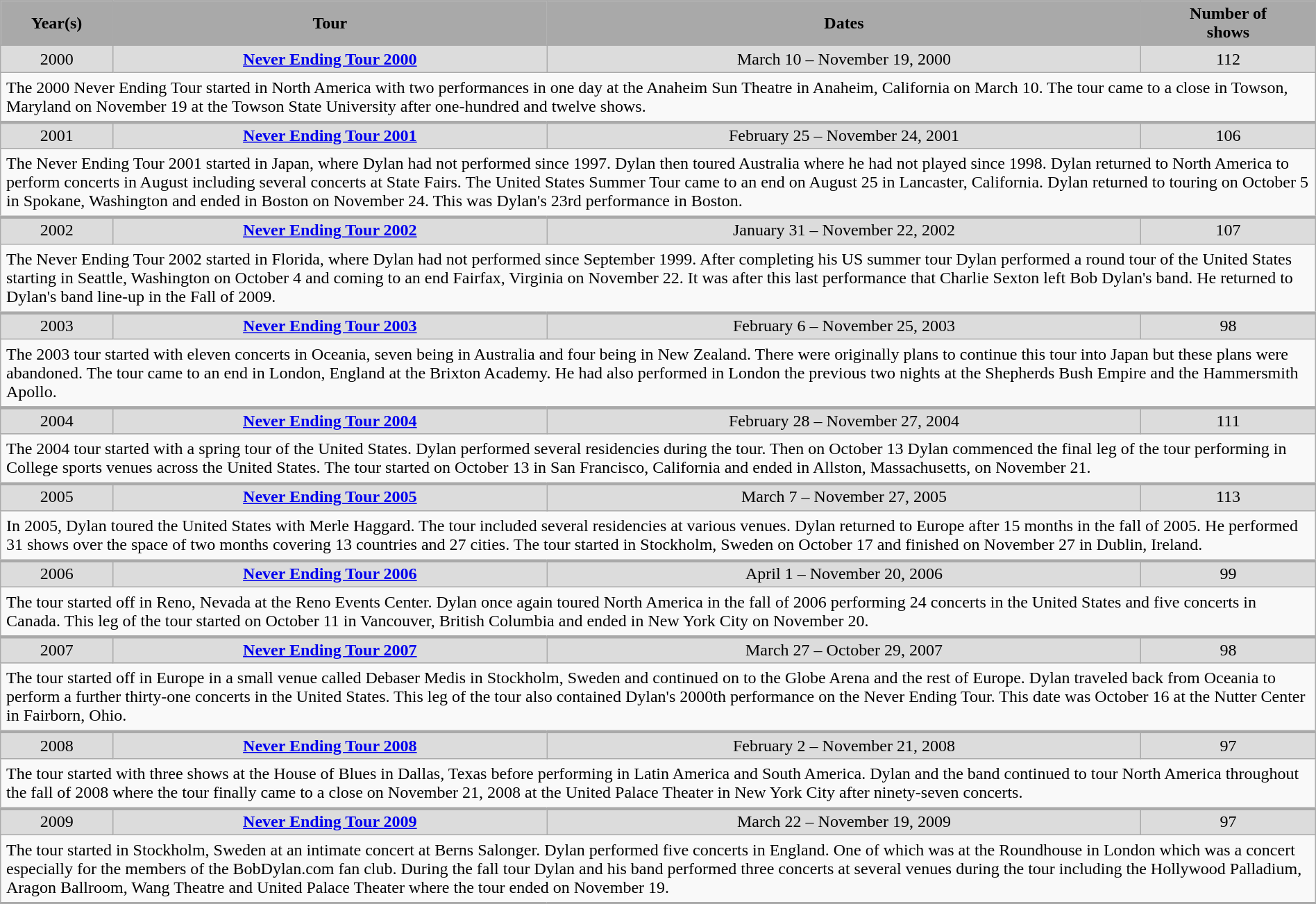<table class="wikitable" style="width:100%; text-align:center;">
<tr>
<th style="width:40px; background:darkGrey;">Year(s)</th>
<th style="width:210px; background:darkGrey;">Tour</th>
<th style="width:290px; background:darkGrey;">Dates</th>
<th style="width:80px; background:darkGrey;">Number of<br>shows<br></th>
</tr>
<tr style="background:#DCDCDC;">
<td>2000</td>
<td><strong><a href='#'>Never Ending Tour 2000</a></strong></td>
<td>March 10 – November 19, 2000</td>
<td>112</td>
</tr>
<tr>
<td colspan="5" style="border-bottom-width:3px; padding:5px; text-align:left;">The 2000 Never Ending Tour started in North America with two performances in one day at the Anaheim Sun Theatre in Anaheim, California on March 10. The tour came to a close in Towson, Maryland on November 19 at the Towson State University after one-hundred and twelve shows.</td>
</tr>
<tr>
</tr>
<tr style="background:#DCDCDC;">
<td>2001</td>
<td><strong><a href='#'>Never Ending Tour 2001</a></strong></td>
<td>February 25 – November 24, 2001</td>
<td>106</td>
</tr>
<tr>
<td colspan="5" style="border-bottom-width:3px; padding:5px; text-align:left;">The Never Ending Tour 2001 started in Japan, where Dylan had not performed since 1997. Dylan then toured Australia where he had not played since 1998. Dylan returned to North America to perform concerts in August including several concerts at State Fairs. The United States Summer Tour came to an end on August 25 in Lancaster, California. Dylan returned to touring on October 5 in Spokane, Washington and ended in Boston on November 24. This was Dylan's 23rd performance in Boston.</td>
</tr>
<tr>
</tr>
<tr style="background:#DCDCDC;">
<td>2002</td>
<td><strong><a href='#'>Never Ending Tour 2002</a></strong></td>
<td>January 31 – November 22, 2002</td>
<td>107</td>
</tr>
<tr>
<td colspan="5" style="border-bottom-width:3px; padding:5px; text-align:left;">The Never Ending Tour 2002 started in Florida, where Dylan had not performed since September 1999. After completing his US summer tour Dylan performed a round tour of the United States starting in Seattle, Washington on October 4 and coming to an end Fairfax, Virginia on November 22. It was after this last performance that Charlie Sexton left Bob Dylan's band. He returned to Dylan's band line-up in the Fall of 2009.</td>
</tr>
<tr>
</tr>
<tr style="background:#DCDCDC;">
<td>2003</td>
<td><strong><a href='#'>Never Ending Tour 2003</a></strong></td>
<td>February 6 – November 25, 2003</td>
<td>98</td>
</tr>
<tr>
<td colspan="5" style="border-bottom-width:3px; padding:5px; text-align:left;">The 2003 tour started with eleven concerts in Oceania, seven being in Australia and four being in New Zealand. There were originally plans to continue this tour into Japan but these plans were abandoned. The tour came to an end in London, England at the Brixton Academy. He had also performed in London the previous two nights at the Shepherds Bush Empire and the Hammersmith Apollo.</td>
</tr>
<tr>
</tr>
<tr style="background:#DCDCDC;">
<td>2004</td>
<td><strong><a href='#'>Never Ending Tour 2004</a></strong></td>
<td>February 28 – November 27, 2004</td>
<td>111</td>
</tr>
<tr>
<td colspan="5" style="border-bottom-width:3px; padding:5px; text-align:left;">The 2004 tour started with a spring tour of the United States. Dylan performed several residencies during the tour. Then on October 13 Dylan commenced the final leg of the tour performing in College sports venues across the United States. The tour started on October 13 in San Francisco, California and ended in Allston, Massachusetts, on November 21.</td>
</tr>
<tr>
</tr>
<tr style="background:#DCDCDC;">
<td>2005</td>
<td><strong><a href='#'>Never Ending Tour 2005</a></strong></td>
<td>March 7 – November 27, 2005</td>
<td>113</td>
</tr>
<tr>
<td colspan="5" style="border-bottom-width:3px; padding:5px; text-align:left;">In 2005, Dylan toured the United States with Merle Haggard. The tour included several residencies at various venues. Dylan returned to Europe after 15 months in the fall of 2005. He performed 31 shows over the space of two months covering 13 countries and 27 cities. The tour started in Stockholm, Sweden on October 17 and finished on November 27 in Dublin, Ireland.</td>
</tr>
<tr>
</tr>
<tr style="background:#DCDCDC;">
<td>2006</td>
<td><strong><a href='#'>Never Ending Tour 2006</a></strong></td>
<td>April 1 – November 20, 2006</td>
<td>99</td>
</tr>
<tr>
<td colspan="5" style="border-bottom-width:3px; padding:5px; text-align:left;">The tour started off in Reno, Nevada at the Reno Events Center. Dylan once again toured North America in the fall of 2006 performing 24 concerts in the United States and five concerts in Canada. This leg of the tour started on October 11 in Vancouver, British Columbia and ended in New York City on November 20.</td>
</tr>
<tr>
</tr>
<tr style="background:#DCDCDC;">
<td>2007</td>
<td><strong><a href='#'>Never Ending Tour 2007</a></strong></td>
<td>March 27 – October 29, 2007</td>
<td>98</td>
</tr>
<tr>
<td colspan="5" style="border-bottom-width:3px; padding:5px; text-align:left;">The tour started off in Europe in a small venue called Debaser Medis in Stockholm, Sweden and continued on to the Globe Arena and the rest of Europe. Dylan traveled back from Oceania to perform a further thirty-one concerts in the United States. This leg of the tour also contained Dylan's 2000th performance on the Never Ending Tour. This date was October 16 at the Nutter Center in Fairborn, Ohio.</td>
</tr>
<tr>
</tr>
<tr style="background:#DCDCDC;">
<td>2008</td>
<td><strong><a href='#'>Never Ending Tour 2008</a></strong></td>
<td>February 2 – November 21, 2008</td>
<td>97</td>
</tr>
<tr>
<td colspan="5" style="border-bottom-width:3px; padding:5px; text-align:left;">The tour started with three shows at the House of Blues in Dallas, Texas before performing in Latin America and South America. Dylan and the band continued to tour North America throughout the fall of 2008 where the tour finally came to a close on November 21, 2008 at the United Palace Theater in New York City after ninety-seven concerts.</td>
</tr>
<tr>
</tr>
<tr style="background:#DCDCDC;">
<td>2009</td>
<td><strong><a href='#'>Never Ending Tour 2009</a></strong></td>
<td>March 22 – November 19, 2009</td>
<td>97</td>
</tr>
<tr>
<td colspan="5" style="border-bottom-width:3px; padding:5px; text-align:left;">The tour started in Stockholm, Sweden at an intimate concert at Berns Salonger. Dylan performed five concerts in England. One of which was at the Roundhouse in London which was a concert especially for the members of the BobDylan.com fan club. During the fall tour Dylan and his band performed three concerts at several venues during the tour including the Hollywood Palladium, Aragon Ballroom, Wang Theatre and United Palace Theater where the tour ended on November 19.</td>
</tr>
<tr>
</tr>
</table>
